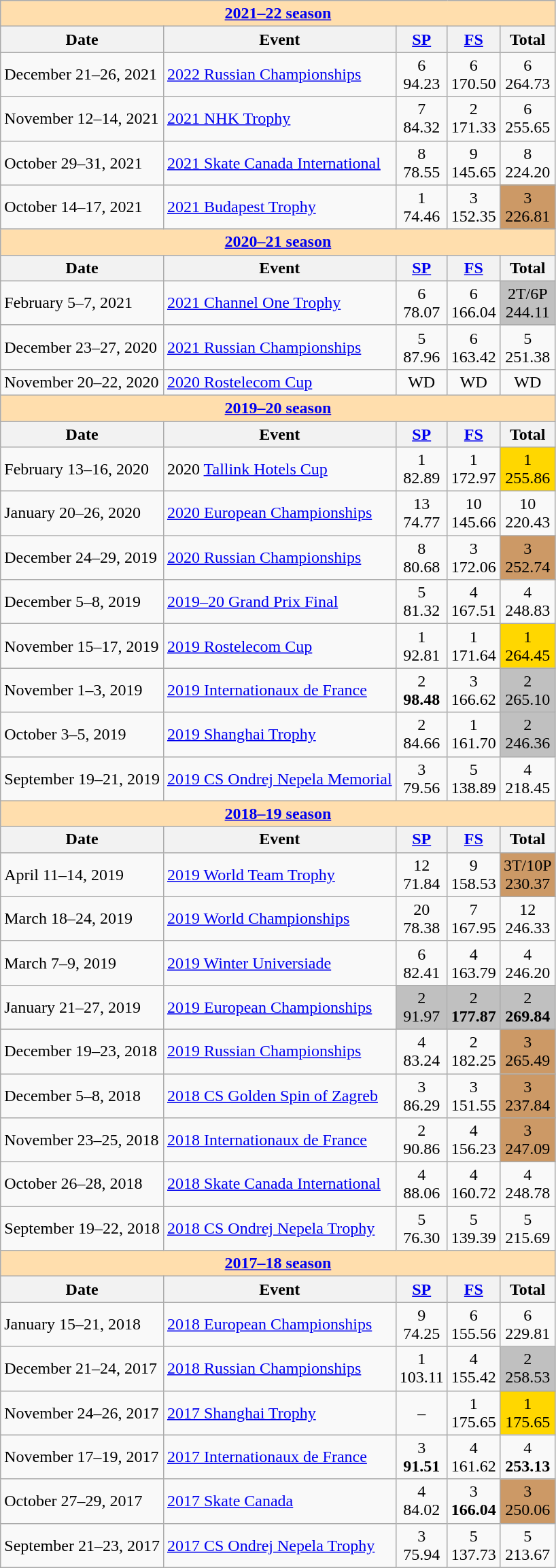<table class="wikitable">
<tr>
<td style="background-color: #ffdead;" colspan=5 align=center><a href='#'><strong>2021–22 season</strong></a></td>
</tr>
<tr>
<th>Date</th>
<th>Event</th>
<th><a href='#'>SP</a></th>
<th><a href='#'>FS</a></th>
<th>Total</th>
</tr>
<tr>
<td>December 21–26, 2021</td>
<td><a href='#'>2022 Russian Championships</a></td>
<td align=center>6 <br> 94.23</td>
<td align=center>6 <br> 170.50</td>
<td align=center>6 <br> 264.73</td>
</tr>
<tr>
<td>November 12–14, 2021</td>
<td><a href='#'>2021 NHK Trophy</a></td>
<td align=center>7 <br> 84.32</td>
<td align=center>2 <br> 171.33</td>
<td align=center>6 <br> 255.65</td>
</tr>
<tr>
<td>October 29–31, 2021</td>
<td><a href='#'>2021 Skate Canada International</a></td>
<td align=center>8 <br> 78.55</td>
<td align=center>9 <br> 145.65</td>
<td align=center>8 <br> 224.20</td>
</tr>
<tr>
<td>October 14–17, 2021</td>
<td><a href='#'>2021 Budapest Trophy</a></td>
<td align=center>1 <br> 74.46</td>
<td align=center>3 <br> 152.35</td>
<td align=center bgcolor=cc9966>3 <br> 226.81</td>
</tr>
<tr>
<td style="background-color: #ffdead;" colspan=5 align=center><a href='#'><strong>2020–21 season</strong></a></td>
</tr>
<tr>
<th>Date</th>
<th>Event</th>
<th><a href='#'>SP</a></th>
<th><a href='#'>FS</a></th>
<th>Total</th>
</tr>
<tr>
<td>February 5–7, 2021</td>
<td><a href='#'>2021 Channel One Trophy</a></td>
<td align=center>6 <br> 78.07</td>
<td align=center>6 <br> 166.04</td>
<td align=center bgcolor=silver>2T/6P <br> 244.11</td>
</tr>
<tr>
<td>December 23–27, 2020</td>
<td><a href='#'>2021 Russian Championships</a></td>
<td align=center>5 <br> 87.96</td>
<td align=center>6<br>163.42</td>
<td align=center>5<br>251.38</td>
</tr>
<tr>
<td>November 20–22, 2020</td>
<td><a href='#'>2020 Rostelecom Cup</a></td>
<td align=center>WD <br></td>
<td align=center>WD <br></td>
<td align=center>WD <br></td>
</tr>
<tr>
<td style="background-color: #ffdead; " colspan=5 align=center><a href='#'><strong>2019–20 season</strong></a></td>
</tr>
<tr>
<th>Date</th>
<th>Event</th>
<th><a href='#'>SP</a></th>
<th><a href='#'>FS</a></th>
<th>Total</th>
</tr>
<tr>
<td>February 13–16, 2020</td>
<td>2020 <a href='#'>Tallink Hotels Cup</a></td>
<td align=center>1 <br> 82.89</td>
<td align=center>1 <br> 172.97</td>
<td align=center bgcolor=gold>1 <br> 255.86</td>
</tr>
<tr>
<td>January 20–26, 2020</td>
<td><a href='#'>2020 European Championships</a></td>
<td align=center>13 <br> 74.77</td>
<td align=center>10 <br> 145.66</td>
<td align=center>10 <br> 220.43</td>
</tr>
<tr>
<td>December 24–29, 2019</td>
<td><a href='#'>2020 Russian Championships</a></td>
<td align=center>8 <br> 80.68</td>
<td align=center>3 <br> 172.06</td>
<td align=center bgcolor=cc9966>3 <br> 252.74</td>
</tr>
<tr>
<td>December 5–8, 2019</td>
<td><a href='#'>2019–20 Grand Prix Final</a></td>
<td align=center>5 <br> 81.32</td>
<td align=center>4 <br> 167.51</td>
<td align=center>4 <br> 248.83</td>
</tr>
<tr>
<td>November 15–17, 2019</td>
<td><a href='#'>2019 Rostelecom Cup</a></td>
<td align=center>1 <br> 92.81</td>
<td align=center>1 <br> 171.64</td>
<td align=center bgcolor=gold>1 <br> 264.45</td>
</tr>
<tr>
<td>November 1–3, 2019</td>
<td><a href='#'>2019 Internationaux de France</a></td>
<td align=center>2 <br> <strong>98.48</strong></td>
<td align=center>3 <br> 166.62</td>
<td align=center  bgcolor=silver>2 <br> 265.10</td>
</tr>
<tr>
<td>October 3–5, 2019</td>
<td><a href='#'>2019 Shanghai Trophy</a></td>
<td align=center>2 <br> 84.66</td>
<td align=center>1 <br> 161.70</td>
<td align=center bgcolor=silver>2 <br> 246.36</td>
</tr>
<tr>
<td>September 19–21, 2019</td>
<td><a href='#'>2019 CS Ondrej Nepela Memorial</a></td>
<td align=center>3 <br> 79.56</td>
<td align=center>5 <br> 138.89</td>
<td align=center>4 <br> 218.45</td>
</tr>
<tr>
<td style="background-color: #ffdead; " colspan=5 align=center><a href='#'><strong>2018–19 season</strong></a></td>
</tr>
<tr>
<th>Date</th>
<th>Event</th>
<th><a href='#'>SP</a></th>
<th><a href='#'>FS</a></th>
<th>Total</th>
</tr>
<tr>
<td>April 11–14, 2019</td>
<td><a href='#'>2019 World Team Trophy</a></td>
<td align=center>12 <br> 71.84</td>
<td align=center>9 <br> 158.53</td>
<td align=center bgcolor=cc9966>3T/10P <br> 230.37</td>
</tr>
<tr>
<td>March 18–24, 2019</td>
<td><a href='#'>2019 World Championships</a></td>
<td align=center>20 <br> 78.38</td>
<td align=center>7 <br> 167.95</td>
<td align=center>12 <br> 246.33</td>
</tr>
<tr>
<td>March 7–9, 2019</td>
<td><a href='#'>2019 Winter Universiade</a></td>
<td align=center>6 <br> 82.41</td>
<td align=center>4 <br> 163.79</td>
<td align=center>4 <br> 246.20</td>
</tr>
<tr>
<td>January 21–27, 2019</td>
<td><a href='#'>2019 European Championships</a></td>
<td align=center bgcolor=silver>2 <br> 91.97</td>
<td align=center bgcolor=silver>2 <br> <strong>177.87</strong></td>
<td align=center bgcolor=silver>2 <br> <strong>269.84</strong></td>
</tr>
<tr>
<td>December 19–23, 2018</td>
<td><a href='#'>2019 Russian Championships</a></td>
<td align=center>4 <br> 83.24</td>
<td align=center>2 <br> 182.25</td>
<td align=center bgcolor=cc9966>3 <br> 265.49</td>
</tr>
<tr>
<td>December 5–8, 2018</td>
<td><a href='#'>2018 CS Golden Spin of Zagreb</a></td>
<td align=center>3 <br> 86.29</td>
<td align=center>3 <br> 151.55</td>
<td align=center bgcolor=cc9966>3 <br> 237.84</td>
</tr>
<tr>
<td>November 23–25, 2018</td>
<td><a href='#'>2018 Internationaux de France</a></td>
<td align=center>2 <br> 90.86</td>
<td align=center>4 <br> 156.23</td>
<td align=center bgcolor=cc9966>3 <br> 247.09</td>
</tr>
<tr>
<td>October 26–28, 2018</td>
<td><a href='#'>2018 Skate Canada International</a></td>
<td align=center>4 <br> 88.06</td>
<td align=center>4 <br> 160.72</td>
<td align=center>4 <br> 248.78</td>
</tr>
<tr>
<td>September 19–22, 2018</td>
<td><a href='#'>2018 CS Ondrej Nepela Trophy</a></td>
<td align=center>5 <br> 76.30</td>
<td align=center>5 <br> 139.39</td>
<td align=center>5 <br> 215.69</td>
</tr>
<tr>
<td style="background-color: #ffdead;" colspan=5 align=center><a href='#'><strong>2017–18 season</strong></a></td>
</tr>
<tr>
<th>Date</th>
<th>Event</th>
<th><a href='#'>SP</a></th>
<th><a href='#'>FS</a></th>
<th>Total</th>
</tr>
<tr>
<td>January 15–21, 2018</td>
<td><a href='#'>2018 European Championships</a></td>
<td align=center>9 <br> 74.25</td>
<td align=center>6 <br> 155.56</td>
<td align=center>6 <br> 229.81</td>
</tr>
<tr>
<td>December 21–24, 2017</td>
<td><a href='#'>2018 Russian Championships</a></td>
<td align=center>1 <br> 103.11</td>
<td align=center>4 <br> 155.42</td>
<td align=center bgcolor=silver>2 <br> 258.53</td>
</tr>
<tr>
<td>November 24–26, 2017</td>
<td><a href='#'>2017 Shanghai Trophy</a></td>
<td align=center>–</td>
<td align=center>1 <br> 175.65</td>
<td align=center bgcolor=gold>1 <br> 175.65</td>
</tr>
<tr>
<td>November 17–19, 2017</td>
<td><a href='#'>2017 Internationaux de France</a></td>
<td align=center>3 <br> <strong>91.51</strong></td>
<td align=center>4 <br> 161.62</td>
<td align=center>4 <br> <strong>253.13</strong></td>
</tr>
<tr>
<td>October 27–29, 2017</td>
<td><a href='#'>2017 Skate Canada</a></td>
<td align=center>4 <br> 84.02</td>
<td align=center>3 <br> <strong>166.04</strong></td>
<td align=center bgcolor=cc9966>3 <br> 250.06</td>
</tr>
<tr>
<td>September 21–23, 2017</td>
<td><a href='#'>2017 CS Ondrej Nepela Trophy</a></td>
<td align=center>3 <br> 75.94</td>
<td align=center>5 <br> 137.73</td>
<td align=center>5 <br> 213.67</td>
</tr>
</table>
